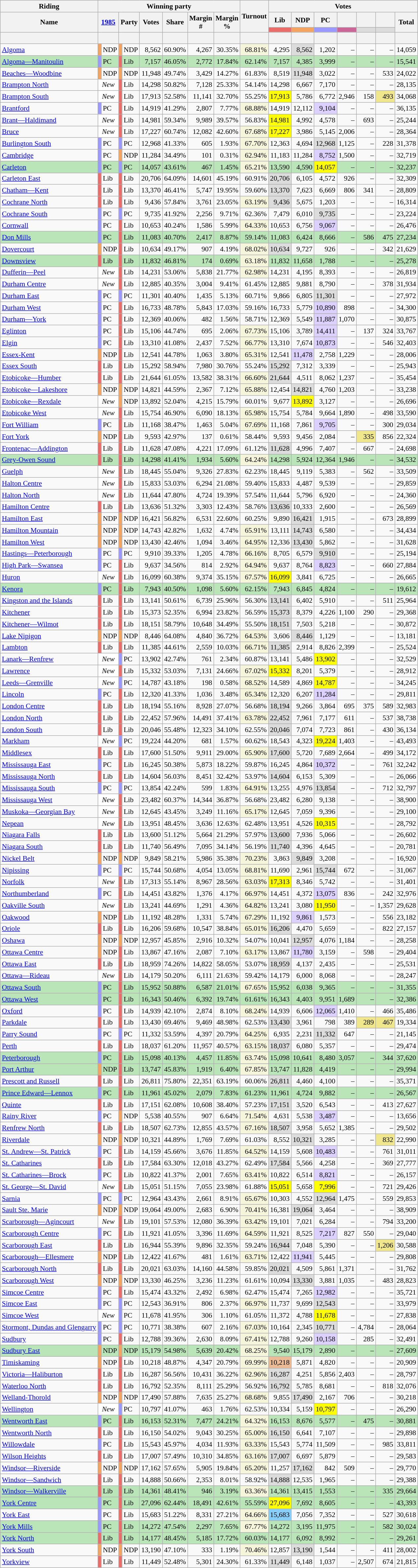<table class="wikitable sortable mw-collapsible" style="text-align:right; font-size:90%">
<tr>
<th scope="col">Riding</th>
<th scope="col" colspan="8">Winning party</th>
<th rowspan="3" scope="col">Turnout<br></th>
<th scope="col" colspan="7">Votes</th>
</tr>
<tr>
<th rowspan="2" scope="col">Name</th>
<th colspan="2" rowspan="2" scope="col"><strong><a href='#'>1985</a></strong></th>
<th colspan="2" rowspan="2" scope="col">Party</th>
<th rowspan="2" scope="col">Votes</th>
<th rowspan="2" scope="col">Share</th>
<th rowspan="2" scope="col">Margin<br>#</th>
<th rowspan="2" scope="col">Margin<br>%</th>
<th scope="col">Lib</th>
<th scope="col">NDP</th>
<th scope="col">PC</th>
<th scope="col"></th>
<th scope="col"></th>
<th scope="col"></th>
<th rowspan="2" scope="col">Total</th>
</tr>
<tr>
<th scope="col" style="background-color:#EA6D6A;"></th>
<th scope="col" style="background-color:#F4A460;"></th>
<th scope="col" style="background-color:#9999FF;"></th>
<th scope="col" style="background-color:#CC6699;"></th>
<th scope="col" style="background-color:#DCDCDC;"></th>
<th scope="col" style="background-color:#DCDCDC;"></th>
</tr>
<tr>
<th> </th>
<th colspan="2"></th>
<th colspan="2"></th>
<th></th>
<th></th>
<th></th>
<th></th>
<th></th>
<th></th>
<th></th>
<th></th>
<th></th>
<th></th>
<th></th>
<th></th>
</tr>
<tr>
<td style="text-align:left;"><a href='#'>Algoma</a></td>
<td style="background-color:#F4A460;"></td>
<td style="text-align:left;">NDP</td>
<td style="background-color:#F4A460;"></td>
<td style="text-align:left;">NDP</td>
<td>8,562</td>
<td>60.90%</td>
<td>4,267</td>
<td>30.35%</td>
<td style="background-color:#F5F5DC;">68.81%</td>
<td>4,295</td>
<td style="background-color:#DCDCDC;">8,562</td>
<td>1,202</td>
<td>–</td>
<td>–</td>
<td>–</td>
<td>14,059</td>
</tr>
<tr style="background-color:#B9E5B9;">
<td style="text-align:left;"><a href='#'>Algoma—Manitoulin</a></td>
<td style="background-color:#9999FF;"></td>
<td style="text-align:left;">PC</td>
<td style="background-color:#EA6D6A;"></td>
<td style="text-align:left;">Lib</td>
<td>7,157</td>
<td>46.05%</td>
<td>2,772</td>
<td>17.84%</td>
<td>62.14%</td>
<td>7,157</td>
<td>4,385</td>
<td>3,999</td>
<td>–</td>
<td>–</td>
<td>–</td>
<td>15,541</td>
</tr>
<tr>
<td style="text-align:left;"><a href='#'>Beaches—Woodbine</a></td>
<td style="background-color:#F4A460;"></td>
<td style="text-align:left;">NDP</td>
<td style="background-color:#F4A460;"></td>
<td style="text-align:left;">NDP</td>
<td>11,948</td>
<td>49.74%</td>
<td>3,429</td>
<td>14.27%</td>
<td>61.83%</td>
<td>8,519</td>
<td style="background-color:#DCDCDC;">11,948</td>
<td>3,022</td>
<td>–</td>
<td>–</td>
<td>533</td>
<td>24,022</td>
</tr>
<tr>
<td style="text-align:left;"><a href='#'>Brampton North</a></td>
<td colspan="2" style="background-color:#FFFFFF; text-align:center;"><em>New</em></td>
<td style="background-color:#EA6D6A;"></td>
<td style="text-align:left;">Lib</td>
<td>14,298</td>
<td>50.82%</td>
<td>7,128</td>
<td>25.33%</td>
<td>54.14%</td>
<td>14,298</td>
<td>6,667</td>
<td>7,170</td>
<td>–</td>
<td>–</td>
<td>–</td>
<td>28,135</td>
</tr>
<tr>
<td style="text-align:left;"><a href='#'>Brampton South</a></td>
<td colspan="2" style="background-color:#FFFFFF; text-align:center;"><em>New</em></td>
<td style="background-color:#EA6D6A;"></td>
<td style="text-align:left;">Lib</td>
<td>17,913</td>
<td>52.58%</td>
<td>11,141</td>
<td>32.70%</td>
<td>55.25%</td>
<td style="background-color:#FFFF00;">17,913</td>
<td>5,786</td>
<td>6,772</td>
<td>2,946</td>
<td>158</td>
<td style="background-color:#F0E68C;">493</td>
<td>34,068</td>
</tr>
<tr>
<td style="text-align:left;"><a href='#'>Brantford</a></td>
<td style="background-color:#9999FF;"></td>
<td style="text-align:left;">PC</td>
<td style="background-color:#EA6D6A;"></td>
<td style="text-align:left;">Lib</td>
<td>14,919</td>
<td>41.29%</td>
<td>2,807</td>
<td>7.77%</td>
<td style="background-color:#F5F5DC;">68.88%</td>
<td>14,919</td>
<td>12,112</td>
<td style="background-color:#DCD0FF;">9,104</td>
<td>–</td>
<td>–</td>
<td>–</td>
<td>36,135</td>
</tr>
<tr>
<td style="text-align:left;"><a href='#'>Brant—Haldimand</a></td>
<td colspan="2" style="background-color:#FFFFFF; text-align:center;"><em>New</em></td>
<td style="background-color:#EA6D6A;"></td>
<td style="text-align:left;">Lib</td>
<td>14,981</td>
<td>59.34%</td>
<td>9,989</td>
<td>39.57%</td>
<td>56.83%</td>
<td style="background-color:#FFFF00;">14,981</td>
<td>4,992</td>
<td>4,578</td>
<td>–</td>
<td>693</td>
<td>–</td>
<td>25,244</td>
</tr>
<tr>
<td style="text-align:left;"><a href='#'>Bruce</a></td>
<td colspan="2" style="background-color:#FFFFFF; text-align:center;"><em>New</em></td>
<td style="background-color:#EA6D6A;"></td>
<td style="text-align:left;">Lib</td>
<td>17,227</td>
<td>60.74%</td>
<td>12,082</td>
<td>42.60%</td>
<td style="background-color:#F5F5DC;">67.68%</td>
<td style="background-color:#FFFF00;">17,227</td>
<td>3,986</td>
<td>5,145</td>
<td>2,006</td>
<td>–</td>
<td>–</td>
<td>28,364</td>
</tr>
<tr>
<td style="text-align:left;"><a href='#'>Burlington South</a></td>
<td style="background-color:#9999FF;"></td>
<td style="text-align:left;">PC</td>
<td style="background-color:#9999FF;"></td>
<td style="text-align:left;">PC</td>
<td>12,968</td>
<td>41.33%</td>
<td>605</td>
<td>1.93%</td>
<td style="background-color:#F5F5DC;">67.70%</td>
<td>12,363</td>
<td>4,694</td>
<td style="background-color:#DCDCDC;">12,968</td>
<td>1,125</td>
<td>–</td>
<td>228</td>
<td>31,378</td>
</tr>
<tr>
<td style="text-align:left;"><a href='#'>Cambridge</a></td>
<td style="background-color:#9999FF;"></td>
<td style="text-align:left;">PC</td>
<td style="background-color:#F4A460;"></td>
<td style="text-align:left;">NDP</td>
<td>11,284</td>
<td>34.49%</td>
<td>101</td>
<td>0.31%</td>
<td style="background-color:#F5F5DC;">62.94%</td>
<td>11,183</td>
<td>11,284</td>
<td style="background-color:#DCD0FF;">8,752</td>
<td>1,500</td>
<td>–</td>
<td>–</td>
<td>32,719</td>
</tr>
<tr style="background-color:#B9E5B9;">
<td style="text-align:left;"><a href='#'>Carleton</a></td>
<td style="background-color:#9999FF;"></td>
<td style="text-align:left;">PC</td>
<td style="background-color:#9999FF;"></td>
<td style="text-align:left;">PC</td>
<td>14,057</td>
<td>43.61%</td>
<td>467</td>
<td>1.45%</td>
<td style="background-color:#F5F5DC;">65.21%</td>
<td>13,590</td>
<td>4,590</td>
<td style="background-color:#FFFF00;">14,057</td>
<td>–</td>
<td>–</td>
<td>–</td>
<td>32,237</td>
</tr>
<tr>
<td style="text-align:left;"><a href='#'>Carleton East</a></td>
<td style="background-color:#EA6D6A;"></td>
<td style="text-align:left;">Lib</td>
<td style="background-color:#EA6D6A;"></td>
<td style="text-align:left;">Lib</td>
<td>20,706</td>
<td>64.09%</td>
<td>14,601</td>
<td>45.19%</td>
<td>60.91%</td>
<td style="background-color:#DCDCDC;">20,706</td>
<td>6,105</td>
<td>4,572</td>
<td>926</td>
<td>–</td>
<td>–</td>
<td>32,309</td>
</tr>
<tr>
<td style="text-align:left;"><a href='#'>Chatham—Kent</a></td>
<td style="background-color:#EA6D6A;"></td>
<td style="text-align:left;">Lib</td>
<td style="background-color:#EA6D6A;"></td>
<td style="text-align:left;">Lib</td>
<td>13,370</td>
<td>46.41%</td>
<td>5,747</td>
<td>19.95%</td>
<td>59.60%</td>
<td style="background-color:#DCDCDC;">13,370</td>
<td>7,623</td>
<td>6,669</td>
<td>806</td>
<td>341</td>
<td>–</td>
<td>28,809</td>
</tr>
<tr>
<td style="text-align:left;"><a href='#'>Cochrane North</a></td>
<td style="background-color:#EA6D6A;"></td>
<td style="text-align:left;">Lib</td>
<td style="background-color:#EA6D6A;"></td>
<td style="text-align:left;">Lib</td>
<td>9,436</td>
<td>57.84%</td>
<td>3,761</td>
<td>23.05%</td>
<td style="background-color:#F5F5DC;">63.19%</td>
<td style="background-color:#DCDCDC;">9,436</td>
<td>5,675</td>
<td>1,203</td>
<td>–</td>
<td>–</td>
<td>–</td>
<td>16,314</td>
</tr>
<tr>
<td style="text-align:left;"><a href='#'>Cochrane South</a></td>
<td style="background-color:#9999FF;"></td>
<td style="text-align:left;">PC</td>
<td style="background-color:#9999FF;"></td>
<td style="text-align:left;">PC</td>
<td>9,735</td>
<td>41.92%</td>
<td>2,256</td>
<td>9.71%</td>
<td>62.36%</td>
<td>7,479</td>
<td>6,010</td>
<td style="background-color:#DCDCDC;">9,735</td>
<td>–</td>
<td>–</td>
<td>–</td>
<td>23,224</td>
</tr>
<tr>
<td style="text-align:left;"><a href='#'>Cornwall</a></td>
<td style="background-color:#9999FF;"></td>
<td style="text-align:left;">PC</td>
<td style="background-color:#EA6D6A;"></td>
<td style="text-align:left;">Lib</td>
<td>10,653</td>
<td>40.24%</td>
<td>1,586</td>
<td>5.99%</td>
<td style="background-color:#F5F5DC;">64.33%</td>
<td>10,653</td>
<td>6,756</td>
<td style="background-color:#DCD0FF;">9,067</td>
<td>–</td>
<td>–</td>
<td>–</td>
<td>26,476</td>
</tr>
<tr style="background-color:#B9E5B9;">
<td style="text-align:left;"><a href='#'>Don Mills</a></td>
<td style="background-color:#9999FF;"></td>
<td style="text-align:left;">PC</td>
<td style="background-color:#EA6D6A;"></td>
<td style="text-align:left;">Lib</td>
<td>11,083</td>
<td>40.70%</td>
<td>2,417</td>
<td>8.87%</td>
<td>59.14%</td>
<td>11,083</td>
<td>6,424</td>
<td>8,666</td>
<td>–</td>
<td>586</td>
<td>475</td>
<td>27,234</td>
</tr>
<tr>
<td style="text-align:left;"><a href='#'>Dovercourt</a></td>
<td style="background-color:#F4A460;"></td>
<td style="text-align:left;">NDP</td>
<td style="background-color:#EA6D6A;"></td>
<td style="text-align:left;">Lib</td>
<td>10,634</td>
<td>49.17%</td>
<td>907</td>
<td>4.19%</td>
<td style="background-color:#F5F5DC;">68.02%</td>
<td style="background-color:#DCDCDC;">10,634</td>
<td>9,727</td>
<td>926</td>
<td>–</td>
<td>–</td>
<td>342</td>
<td>21,629</td>
</tr>
<tr style="background-color:#B9E5B9;">
<td style="text-align:left;"><a href='#'>Downsview</a></td>
<td style="background-color:#EA6D6A;"></td>
<td style="text-align:left;">Lib</td>
<td style="background-color:#EA6D6A;"></td>
<td style="text-align:left;">Lib</td>
<td>11,832</td>
<td>46.81%</td>
<td>174</td>
<td>0.69%</td>
<td style="background-color:#F5F5DC;">63.18%</td>
<td>11,832</td>
<td>11,658</td>
<td>1,788</td>
<td>–</td>
<td>–</td>
<td>–</td>
<td>25,278</td>
</tr>
<tr>
<td style="text-align:left;"><a href='#'>Dufferin—Peel</a></td>
<td colspan="2" style="background-color:#FFFFFF; text-align:center;"><em>New</em></td>
<td style="background-color:#EA6D6A;"></td>
<td style="text-align:left;">Lib</td>
<td>14,231</td>
<td>53.06%</td>
<td>5,838</td>
<td>21.77%</td>
<td style="background-color:#F5F5DC;">62.98%</td>
<td>14,231</td>
<td>4,195</td>
<td>8,393</td>
<td>–</td>
<td>–</td>
<td>–</td>
<td>26,819</td>
</tr>
<tr>
<td style="text-align:left;"><a href='#'>Durham Centre</a></td>
<td colspan="2" style="background-color:#FFFFFF; text-align:center;"><em>New</em></td>
<td style="background-color:#EA6D6A;"></td>
<td style="text-align:left;">Lib</td>
<td>12,885</td>
<td>40.35%</td>
<td>3,004</td>
<td>9.41%</td>
<td>61.45%</td>
<td>12,885</td>
<td>9,881</td>
<td>8,790</td>
<td>–</td>
<td>–</td>
<td>378</td>
<td>31,934</td>
</tr>
<tr>
<td style="text-align:left;"><a href='#'>Durham East</a></td>
<td style="background-color:#9999FF;"></td>
<td style="text-align:left;">PC</td>
<td style="background-color:#9999FF;"></td>
<td style="text-align:left;">PC</td>
<td>11,301</td>
<td>40.40%</td>
<td>1,435</td>
<td>5.13%</td>
<td>60.71%</td>
<td>9,866</td>
<td>6,805</td>
<td style="background-color:#DCDCDC;">11,301</td>
<td>–</td>
<td>–</td>
<td>–</td>
<td>27,972</td>
</tr>
<tr>
<td style="text-align:left;"><a href='#'>Durham West</a></td>
<td style="background-color:#9999FF;"></td>
<td style="text-align:left;">PC</td>
<td style="background-color:#EA6D6A;"></td>
<td style="text-align:left;">Lib</td>
<td>16,733</td>
<td>48.78%</td>
<td>5,843</td>
<td>17.03%</td>
<td>59.16%</td>
<td>16,733</td>
<td>5,779</td>
<td style="background-color:#DCD0FF;">10,890</td>
<td>898</td>
<td>–</td>
<td>–</td>
<td>34,300</td>
</tr>
<tr>
<td style="text-align:left;"><a href='#'>Durham—York</a></td>
<td style="background-color:#9999FF;"></td>
<td style="text-align:left;">PC</td>
<td style="background-color:#EA6D6A;"></td>
<td style="text-align:left;">Lib</td>
<td>12,369</td>
<td>40.06%</td>
<td>482</td>
<td>1.56%</td>
<td>58.71%</td>
<td>12,369</td>
<td>5,549</td>
<td style="background-color:#DCD0FF;">11,887</td>
<td>1,070</td>
<td>–</td>
<td>–</td>
<td>30,875</td>
</tr>
<tr>
<td style="text-align:left;"><a href='#'>Eglinton</a></td>
<td style="background-color:#9999FF;"></td>
<td style="text-align:left;">PC</td>
<td style="background-color:#EA6D6A;"></td>
<td style="text-align:left;">Lib</td>
<td>15,106</td>
<td>44.74%</td>
<td>695</td>
<td>2.06%</td>
<td style="background-color:#F5F5DC;">67.73%</td>
<td>15,106</td>
<td>3,789</td>
<td style="background-color:#DCD0FF;">14,411</td>
<td>–</td>
<td>137</td>
<td>324</td>
<td>33,767</td>
</tr>
<tr>
<td style="text-align:left;"><a href='#'>Elgin</a></td>
<td style="background-color:#9999FF;"></td>
<td style="text-align:left;">PC</td>
<td style="background-color:#EA6D6A;"></td>
<td style="text-align:left;">Lib</td>
<td>13,310</td>
<td>41.08%</td>
<td>2,437</td>
<td>7.52%</td>
<td style="background-color:#F5F5DC;">66.77%</td>
<td>13,310</td>
<td>7,674</td>
<td style="background-color:#DCD0FF;">10,873</td>
<td>–</td>
<td>–</td>
<td>546</td>
<td>32,403</td>
</tr>
<tr>
<td style="text-align:left;"><a href='#'>Essex-Kent</a></td>
<td style="background-color:#F4A460;"></td>
<td style="text-align:left;">NDP</td>
<td style="background-color:#EA6D6A;"></td>
<td style="text-align:left;">Lib</td>
<td>12,541</td>
<td>44.78%</td>
<td>1,063</td>
<td>3.80%</td>
<td style="background-color:#F5F5DC;">65.31%</td>
<td>12,541</td>
<td style="background-color:#DCD0FF;">11,478</td>
<td>2,758</td>
<td>1,229</td>
<td>–</td>
<td>–</td>
<td>28,006</td>
</tr>
<tr>
<td style="text-align:left;"><a href='#'>Essex South</a></td>
<td style="background-color:#EA6D6A;"></td>
<td style="text-align:left;">Lib</td>
<td style="background-color:#EA6D6A;"></td>
<td style="text-align:left;">Lib</td>
<td>15,292</td>
<td>58.94%</td>
<td>7,980</td>
<td>30.76%</td>
<td>55.24%</td>
<td style="background-color:#DCDCDC;">15,292</td>
<td>7,312</td>
<td>3,339</td>
<td>–</td>
<td>–</td>
<td>–</td>
<td>25,943</td>
</tr>
<tr>
<td style="text-align:left;"><a href='#'>Etobicoke—Humber</a></td>
<td style="background-color:#EA6D6A;"></td>
<td style="text-align:left;">Lib</td>
<td style="background-color:#EA6D6A;"></td>
<td style="text-align:left;">Lib</td>
<td>21,644</td>
<td>61.05%</td>
<td>13,582</td>
<td>38.31%</td>
<td style="background-color:#F5F5DC;">66.60%</td>
<td style="background-color:#DCDCDC;">21,644</td>
<td>4,511</td>
<td>8,062</td>
<td>1,237</td>
<td>–</td>
<td>–</td>
<td>35,454</td>
</tr>
<tr>
<td style="text-align:left;"><a href='#'>Etobicoke—Lakeshore</a></td>
<td style="background-color:#F4A460;"></td>
<td style="text-align:left;">NDP</td>
<td style="background-color:#F4A460;"></td>
<td style="text-align:left;">NDP</td>
<td>14,821</td>
<td>44.59%</td>
<td>2,367</td>
<td>7.12%</td>
<td style="background-color:#F5F5DC;">65.88%</td>
<td>12,454</td>
<td style="background-color:#DCDCDC;">14,821</td>
<td>4,760</td>
<td>1,203</td>
<td>–</td>
<td>–</td>
<td>33,238</td>
</tr>
<tr>
<td style="text-align:left;"><a href='#'>Etobicoke—Rexdale</a></td>
<td colspan="2" style="background-color:#FFFFFF; text-align:center;"><em>New</em></td>
<td style="background-color:#F4A460;"></td>
<td style="text-align:left;">NDP</td>
<td>13,892</td>
<td>52.04%</td>
<td>4,215</td>
<td>15.79%</td>
<td>60.01%</td>
<td>9,677</td>
<td style="background-color:#FFFF00;">13,892</td>
<td>3,127</td>
<td>–</td>
<td>–</td>
<td>–</td>
<td>26,696</td>
</tr>
<tr>
<td style="text-align:left;"><a href='#'>Etobicoke West</a></td>
<td colspan="2" style="background-color:#FFFFFF; text-align:center;"><em>New</em></td>
<td style="background-color:#EA6D6A;"></td>
<td style="text-align:left;">Lib</td>
<td>15,754</td>
<td>46.90%</td>
<td>6,090</td>
<td>18.13%</td>
<td style="background-color:#F5F5DC;">65.98%</td>
<td>15,754</td>
<td>5,784</td>
<td>9,664</td>
<td>1,890</td>
<td>–</td>
<td>498</td>
<td>33,590</td>
</tr>
<tr>
<td style="text-align:left;"><a href='#'>Fort William</a></td>
<td style="background-color:#9999FF;"></td>
<td style="text-align:left;">PC</td>
<td style="background-color:#EA6D6A;"></td>
<td style="text-align:left;">Lib</td>
<td>11,168</td>
<td>38.47%</td>
<td>1,463</td>
<td>5.04%</td>
<td style="background-color:#F5F5DC;">67.69%</td>
<td>11,168</td>
<td>7,861</td>
<td style="background-color:#DCD0FF;">9,705</td>
<td>–</td>
<td>–</td>
<td>300</td>
<td>29,034</td>
</tr>
<tr>
<td style="text-align:left;"><a href='#'>Fort York</a></td>
<td style="background-color:#F4A460;"></td>
<td style="text-align:left;">NDP</td>
<td style="background-color:#EA6D6A;"></td>
<td style="text-align:left;">Lib</td>
<td>9,593</td>
<td>42.97%</td>
<td>137</td>
<td>0.61%</td>
<td>58.44%</td>
<td>9,593</td>
<td>9,456</td>
<td>2,084</td>
<td>–</td>
<td style="background-color:#F0E68C;">335</td>
<td>856</td>
<td>22,324</td>
</tr>
<tr>
<td style="text-align:left;"><a href='#'>Frontenac—Addington</a></td>
<td style="background-color:#EA6D6A;"></td>
<td style="text-align:left;">Lib</td>
<td style="background-color:#EA6D6A;"></td>
<td style="text-align:left;">Lib</td>
<td>11,628</td>
<td>47.08%</td>
<td>4,221</td>
<td>17.09%</td>
<td>61.12%</td>
<td style="background-color:#DCDCDC;">11,628</td>
<td>4,996</td>
<td>7,407</td>
<td>–</td>
<td>667</td>
<td>–</td>
<td>24,698</td>
</tr>
<tr style="background-color:#B9E5B9;">
<td style="text-align:left;"><a href='#'>Grey-Owen Sound</a></td>
<td style="background-color:#EA6D6A;"></td>
<td style="text-align:left;">Lib</td>
<td style="background-color:#EA6D6A;"></td>
<td style="text-align:left;">Lib</td>
<td>14,298</td>
<td>41.41%</td>
<td>1,934</td>
<td>5.60%</td>
<td style="background-color:#F5F5DC;">64.24%</td>
<td>14,298</td>
<td>5,924</td>
<td>12,364</td>
<td>1,946</td>
<td>–</td>
<td>–</td>
<td>34,532</td>
</tr>
<tr>
<td style="text-align:left;"><a href='#'>Guelph</a></td>
<td colspan="2" style="background-color:#FFFFFF; text-align:center;"><em>New</em></td>
<td style="background-color:#EA6D6A;"></td>
<td style="text-align:left;">Lib</td>
<td>18,445</td>
<td>55.04%</td>
<td>9,326</td>
<td>27.83%</td>
<td>62.23%</td>
<td>18,445</td>
<td>9,119</td>
<td>5,383</td>
<td>–</td>
<td>562</td>
<td>–</td>
<td>33,509</td>
</tr>
<tr>
<td style="text-align:left;"><a href='#'>Halton Centre</a></td>
<td colspan="2" style="background-color:#FFFFFF; text-align:center;"><em>New</em></td>
<td style="background-color:#EA6D6A;"></td>
<td style="text-align:left;">Lib</td>
<td>15,833</td>
<td>53.03%</td>
<td>6,294</td>
<td>21.08%</td>
<td>59.40%</td>
<td>15,833</td>
<td>4,487</td>
<td>9,539</td>
<td>–</td>
<td>–</td>
<td>–</td>
<td>29,859</td>
</tr>
<tr>
<td style="text-align:left;"><a href='#'>Halton North</a></td>
<td colspan="2" style="background-color:#FFFFFF; text-align:center;"><em>New</em></td>
<td style="background-color:#EA6D6A;"></td>
<td style="text-align:left;">Lib</td>
<td>11,644</td>
<td>47.80%</td>
<td>4,724</td>
<td>19.39%</td>
<td>57.54%</td>
<td>11,644</td>
<td>5,796</td>
<td>6,920</td>
<td>–</td>
<td>–</td>
<td>–</td>
<td>24,360</td>
</tr>
<tr>
<td style="text-align:left;"><a href='#'>Hamilton Centre</a></td>
<td style="background-color:#EA6D6A;"></td>
<td style="text-align:left;">Lib</td>
<td style="background-color:#EA6D6A;"></td>
<td style="text-align:left;">Lib</td>
<td>13,636</td>
<td>51.32%</td>
<td>3,303</td>
<td>12.43%</td>
<td>58.76%</td>
<td style="background-color:#DCDCDC;">13,636</td>
<td>10,333</td>
<td>2,600</td>
<td>–</td>
<td>–</td>
<td>–</td>
<td>26,569</td>
</tr>
<tr>
<td style="text-align:left;"><a href='#'>Hamilton East</a></td>
<td style="background-color:#F4A460;"></td>
<td style="text-align:left;">NDP</td>
<td style="background-color:#F4A460;"></td>
<td style="text-align:left;">NDP</td>
<td>16,421</td>
<td>56.82%</td>
<td>6,531</td>
<td>22.60%</td>
<td>60.25%</td>
<td>9,890</td>
<td style="background-color:#DCDCDC;">16,421</td>
<td>1,915</td>
<td>–</td>
<td>–</td>
<td>673</td>
<td>28,899</td>
</tr>
<tr>
<td style="text-align:left;"><a href='#'>Hamilton Mountain</a></td>
<td style="background-color:#F4A460;"></td>
<td style="text-align:left;">NDP</td>
<td style="background-color:#F4A460;"></td>
<td style="text-align:left;">NDP</td>
<td>14,743</td>
<td>42.82%</td>
<td>1,632</td>
<td>4.74%</td>
<td style="background-color:#F5F5DC;">65.91%</td>
<td>13,111</td>
<td style="background-color:#DCDCDC;">14,743</td>
<td>6,580</td>
<td>–</td>
<td>–</td>
<td>–</td>
<td>34,434</td>
</tr>
<tr>
<td style="text-align:left;"><a href='#'>Hamilton West</a></td>
<td style="background-color:#F4A460;"></td>
<td style="text-align:left;">NDP</td>
<td style="background-color:#F4A460;"></td>
<td style="text-align:left;">NDP</td>
<td>13,430</td>
<td>42.46%</td>
<td>1,094</td>
<td>3.46%</td>
<td style="background-color:#F5F5DC;">64.95%</td>
<td>12,336</td>
<td style="background-color:#DCDCDC;">13,430</td>
<td>5,862</td>
<td>–</td>
<td>–</td>
<td>–</td>
<td>31,628</td>
</tr>
<tr>
<td style="text-align:left;"><a href='#'>Hastings—Peterborough</a></td>
<td style="background-color:#9999FF;"></td>
<td style="text-align:left;">PC</td>
<td style="background-color:#9999FF;"></td>
<td style="text-align:left;">PC</td>
<td>9,910</td>
<td>39.33%</td>
<td>1,205</td>
<td>4.78%</td>
<td style="background-color:#F5F5DC;">66.16%</td>
<td>8,705</td>
<td>6,579</td>
<td style="background-color:#DCDCDC;">9,910</td>
<td>–</td>
<td>–</td>
<td>–</td>
<td>25,194</td>
</tr>
<tr>
<td style="text-align:left;"><a href='#'>High Park—Swansea</a></td>
<td style="background-color:#9999FF;"></td>
<td style="text-align:left;">PC</td>
<td style="background-color:#EA6D6A;"></td>
<td style="text-align:left;">Lib</td>
<td>9,637</td>
<td>34.56%</td>
<td>814</td>
<td>2.92%</td>
<td style="background-color:#F5F5DC;">64.94%</td>
<td>9,637</td>
<td>8,764</td>
<td style="background-color:#DCD0FF;">8,823</td>
<td>–</td>
<td>–</td>
<td>660</td>
<td>27,884</td>
</tr>
<tr>
<td style="text-align:left;"><a href='#'>Huron</a></td>
<td colspan="2" style="background-color:#FFFFFF; text-align:center;"><em>New</em></td>
<td style="background-color:#EA6D6A;"></td>
<td style="text-align:left;">Lib</td>
<td>16,099</td>
<td>60.38%</td>
<td>9,374</td>
<td>35.15%</td>
<td style="background-color:#F5F5DC;">67.57%</td>
<td style="background-color:#FFFF00;">16,099</td>
<td>3,841</td>
<td>6,725</td>
<td>–</td>
<td>–</td>
<td>–</td>
<td>26,665</td>
</tr>
<tr style="background-color:#B9E5B9;">
<td style="text-align:left;"><a href='#'>Kenora</a></td>
<td style="background-color:#9999FF;"></td>
<td style="text-align:left;">PC</td>
<td style="background-color:#EA6D6A;"></td>
<td style="text-align:left;">Lib</td>
<td>7,943</td>
<td>40.50%</td>
<td>1,098</td>
<td>5.60%</td>
<td>62.15%</td>
<td>7,943</td>
<td>6,845</td>
<td>4,824</td>
<td>–</td>
<td>–</td>
<td>–</td>
<td>19,612</td>
</tr>
<tr>
<td style="text-align:left;"><a href='#'>Kingston and the Islands</a></td>
<td style="background-color:#EA6D6A;"></td>
<td style="text-align:left;">Lib</td>
<td style="background-color:#EA6D6A;"></td>
<td style="text-align:left;">Lib</td>
<td>13,141</td>
<td>50.61%</td>
<td>6,739</td>
<td>25.96%</td>
<td>56.30%</td>
<td style="background-color:#DCDCDC;">13,141</td>
<td>6,402</td>
<td>5,910</td>
<td>–</td>
<td>–</td>
<td>511</td>
<td>25,964</td>
</tr>
<tr>
<td style="text-align:left;"><a href='#'>Kitchener</a></td>
<td style="background-color:#EA6D6A;"></td>
<td style="text-align:left;">Lib</td>
<td style="background-color:#EA6D6A;"></td>
<td style="text-align:left;">Lib</td>
<td>15,373</td>
<td>52.35%</td>
<td>6,994</td>
<td>23.82%</td>
<td>56.59%</td>
<td style="background-color:#DCDCDC;">15,373</td>
<td>8,379</td>
<td>4,226</td>
<td>1,100</td>
<td>290</td>
<td>–</td>
<td>29,368</td>
</tr>
<tr>
<td style="text-align:left;"><a href='#'>Kitchener—Wilmot</a></td>
<td style="background-color:#EA6D6A;"></td>
<td style="text-align:left;">Lib</td>
<td style="background-color:#EA6D6A;"></td>
<td style="text-align:left;">Lib</td>
<td>18,151</td>
<td>58.79%</td>
<td>10,648</td>
<td>34.49%</td>
<td>55.50%</td>
<td style="background-color:#DCDCDC;">18,151</td>
<td>7,503</td>
<td>5,218</td>
<td>–</td>
<td>–</td>
<td>–</td>
<td>30,872</td>
</tr>
<tr>
<td style="text-align:left;"><a href='#'>Lake Nipigon</a></td>
<td style="background-color:#F4A460;"></td>
<td style="text-align:left;">NDP</td>
<td style="background-color:#F4A460;"></td>
<td style="text-align:left;">NDP</td>
<td>8,446</td>
<td>64.08%</td>
<td>4,840</td>
<td>36.72%</td>
<td style="background-color:#F5F5DC;">64.53%</td>
<td>3,606</td>
<td style="background-color:#DCDCDC;">8,446</td>
<td>1,129</td>
<td>–</td>
<td>–</td>
<td>–</td>
<td>13,181</td>
</tr>
<tr>
<td style="text-align:left;"><a href='#'>Lambton</a></td>
<td style="background-color:#EA6D6A;"></td>
<td style="text-align:left;">Lib</td>
<td style="background-color:#EA6D6A;"></td>
<td style="text-align:left;">Lib</td>
<td>11,385</td>
<td>44.61%</td>
<td>2,559</td>
<td>10.03%</td>
<td style="background-color:#F5F5DC;">66.71%</td>
<td style="background-color:#DCDCDC;">11,385</td>
<td>2,914</td>
<td>8,826</td>
<td>2,399</td>
<td>–</td>
<td>–</td>
<td>25,524</td>
</tr>
<tr>
<td style="text-align:left;"><a href='#'>Lanark—Renfrew</a></td>
<td colspan="2" style="background-color:#FFFFFF; text-align:center;"><em>New</em></td>
<td style="background-color:#9999FF;"></td>
<td style="text-align:left;">PC</td>
<td>13,902</td>
<td>42.74%</td>
<td>761</td>
<td>2.34%</td>
<td>60.87%</td>
<td>13,141</td>
<td>5,486</td>
<td style="background-color:#FFFF00;">13,902</td>
<td>–</td>
<td>–</td>
<td>–</td>
<td>32,529</td>
</tr>
<tr>
<td style="text-align:left;"><a href='#'>Lawrence</a></td>
<td colspan="2" style="background-color:#FFFFFF; text-align:center;"><em>New</em></td>
<td style="background-color:#EA6D6A;"></td>
<td style="text-align:left;">Lib</td>
<td>15,332</td>
<td>53.03%</td>
<td>7,131</td>
<td>24.66%</td>
<td style="background-color:#F5F5DC;">67.02%</td>
<td style="background-color:#FFFF00;">15,332</td>
<td>8,201</td>
<td>5,379</td>
<td>–</td>
<td>–</td>
<td>–</td>
<td>28,912</td>
</tr>
<tr>
<td style="text-align:left;"><a href='#'>Leeds—Grenville</a></td>
<td colspan="2" style="background-color:#FFFFFF; text-align:center;"><em>New</em></td>
<td style="background-color:#9999FF;"></td>
<td style="text-align:left;">PC</td>
<td>14,787</td>
<td>43.18%</td>
<td>198</td>
<td>0.58%</td>
<td style="background-color:#F5F5DC;">68.52%</td>
<td>14,589</td>
<td>4,869</td>
<td style="background-color:#FFFF00;">14,787</td>
<td>–</td>
<td>–</td>
<td>–</td>
<td>34,245</td>
</tr>
<tr>
<td style="text-align:left;"><a href='#'>Lincoln</a></td>
<td style="background-color:#9999FF;"></td>
<td style="text-align:left;">PC</td>
<td style="background-color:#EA6D6A;"></td>
<td style="text-align:left;">Lib</td>
<td>12,320</td>
<td>41.33%</td>
<td>1,036</td>
<td>3.48%</td>
<td style="background-color:#F5F5DC;">65.34%</td>
<td>12,320</td>
<td>6,207</td>
<td style="background-color:#DCD0FF;">11,284</td>
<td>–</td>
<td>–</td>
<td>–</td>
<td>29,811</td>
</tr>
<tr>
<td style="text-align:left;"><a href='#'>London Centre</a></td>
<td style="background-color:#EA6D6A;"></td>
<td style="text-align:left;">Lib</td>
<td style="background-color:#EA6D6A;"></td>
<td style="text-align:left;">Lib</td>
<td>18,194</td>
<td>55.16%</td>
<td>8,928</td>
<td>27.07%</td>
<td>56.68%</td>
<td style="background-color:#DCDCDC;">18,194</td>
<td>9,266</td>
<td>3,864</td>
<td>695</td>
<td>375</td>
<td>589</td>
<td>32,983</td>
</tr>
<tr>
<td style="text-align:left;"><a href='#'>London North</a></td>
<td style="background-color:#EA6D6A;"></td>
<td style="text-align:left;">Lib</td>
<td style="background-color:#EA6D6A;"></td>
<td style="text-align:left;">Lib</td>
<td>22,452</td>
<td>57.96%</td>
<td>14,491</td>
<td>37.41%</td>
<td style="background-color:#F5F5DC;">63.78%</td>
<td style="background-color:#DCDCDC;">22,452</td>
<td>7,961</td>
<td>7,177</td>
<td>611</td>
<td>–</td>
<td>537</td>
<td>38,738</td>
</tr>
<tr>
<td style="text-align:left;"><a href='#'>London South</a></td>
<td style="background-color:#EA6D6A;"></td>
<td style="text-align:left;">Lib</td>
<td style="background-color:#EA6D6A;"></td>
<td style="text-align:left;">Lib</td>
<td>20,046</td>
<td>55.48%</td>
<td>12,323</td>
<td>34.10%</td>
<td>62.55%</td>
<td style="background-color:#DCDCDC;">20,046</td>
<td>7,074</td>
<td>7,723</td>
<td>861</td>
<td>–</td>
<td>430</td>
<td>36,134</td>
</tr>
<tr>
<td style="text-align:left;"><a href='#'>Markham</a></td>
<td colspan="2" style="background-color:#FFFFFF; text-align:center;"><em>New</em></td>
<td style="background-color:#9999FF;"></td>
<td style="text-align:left;">PC</td>
<td>19,224</td>
<td>44.20%</td>
<td>681</td>
<td>1.57%</td>
<td>60.62%</td>
<td>18,543</td>
<td>4,323</td>
<td style="background-color:#FFFF00;">19,224</td>
<td>1,403</td>
<td>–</td>
<td>–</td>
<td>43,493</td>
</tr>
<tr>
<td style="text-align:left;"><a href='#'>Middlesex</a></td>
<td style="background-color:#EA6D6A;"></td>
<td style="text-align:left;">Lib</td>
<td style="background-color:#EA6D6A;"></td>
<td style="text-align:left;">Lib</td>
<td>17,600</td>
<td>51.50%</td>
<td>9,911</td>
<td>29.00%</td>
<td style="background-color:#F5F5DC;">65.90%</td>
<td style="background-color:#DCDCDC;">17,600</td>
<td>5,720</td>
<td>7,689</td>
<td>2,664</td>
<td>–</td>
<td>499</td>
<td>34,172</td>
</tr>
<tr>
<td style="text-align:left;"><a href='#'>Mississauga East</a></td>
<td style="background-color:#9999FF;"></td>
<td style="text-align:left;">PC</td>
<td style="background-color:#EA6D6A;"></td>
<td style="text-align:left;">Lib</td>
<td>16,245</td>
<td>50.38%</td>
<td>5,873</td>
<td>18.22%</td>
<td>59.87%</td>
<td>16,245</td>
<td>4,864</td>
<td style="background-color:#DCD0FF;">10,372</td>
<td>–</td>
<td>–</td>
<td>761</td>
<td>32,242</td>
</tr>
<tr>
<td style="text-align:left;"><a href='#'>Mississauga North</a></td>
<td style="background-color:#EA6D6A;"></td>
<td style="text-align:left;">Lib</td>
<td style="background-color:#EA6D6A;"></td>
<td style="text-align:left;">Lib</td>
<td>14,604</td>
<td>56.03%</td>
<td>8,451</td>
<td>32.42%</td>
<td>53.97%</td>
<td style="background-color:#DCDCDC;">14,604</td>
<td>6,153</td>
<td>5,309</td>
<td>–</td>
<td>–</td>
<td>–</td>
<td>26,066</td>
</tr>
<tr>
<td style="text-align:left;"><a href='#'>Mississauga South</a></td>
<td style="background-color:#9999FF;"></td>
<td style="text-align:left;">PC</td>
<td style="background-color:#9999FF;"></td>
<td style="text-align:left;">PC</td>
<td>13,854</td>
<td>42.24%</td>
<td>599</td>
<td>1.83%</td>
<td style="background-color:#F5F5DC;">64.91%</td>
<td>13,255</td>
<td>4,976</td>
<td style="background-color:#DCDCDC;">13,854</td>
<td>–</td>
<td>–</td>
<td>712</td>
<td>32,797</td>
</tr>
<tr>
<td style="text-align:left;"><a href='#'>Mississauga West</a></td>
<td colspan="2" style="background-color:#FFFFFF; text-align:center;"><em>New</em></td>
<td style="background-color:#EA6D6A;"></td>
<td style="text-align:left;">Lib</td>
<td>23,482</td>
<td>60.37%</td>
<td>14,344</td>
<td>36.87%</td>
<td>56.68%</td>
<td>23,482</td>
<td>6,280</td>
<td>9,138</td>
<td>–</td>
<td>–</td>
<td>–</td>
<td>38,900</td>
</tr>
<tr>
<td style="text-align:left;"><a href='#'>Muskoka—Georgian Bay</a></td>
<td colspan="2" style="background-color:#FFFFFF; text-align:center;"><em>New</em></td>
<td style="background-color:#EA6D6A;"></td>
<td style="text-align:left;">Lib</td>
<td>12,645</td>
<td>43.45%</td>
<td>3,249</td>
<td>11.16%</td>
<td style="background-color:#F5F5DC;">65.17%</td>
<td>12,645</td>
<td>7,059</td>
<td>9,396</td>
<td>–</td>
<td>–</td>
<td>–</td>
<td>29,100</td>
</tr>
<tr>
<td style="text-align:left;"><a href='#'>Nepean</a></td>
<td colspan="2" style="background-color:#FFFFFF; text-align:center;"><em>New</em></td>
<td style="background-color:#EA6D6A;"></td>
<td style="text-align:left;">Lib</td>
<td>13,951</td>
<td>48.45%</td>
<td>3,636</td>
<td>12.63%</td>
<td>62.48%</td>
<td>13,951</td>
<td>4,526</td>
<td style="background-color:#FFFF00;">10,315</td>
<td>–</td>
<td>–</td>
<td>–</td>
<td>28,792</td>
</tr>
<tr>
<td style="text-align:left;"><a href='#'>Niagara Falls</a></td>
<td style="background-color:#EA6D6A;"></td>
<td style="text-align:left;">Lib</td>
<td style="background-color:#EA6D6A;"></td>
<td style="text-align:left;">Lib</td>
<td>13,600</td>
<td>51.12%</td>
<td>5,664</td>
<td>21.29%</td>
<td>57.97%</td>
<td style="background-color:#DCDCDC;">13,600</td>
<td>7,936</td>
<td>5,066</td>
<td>–</td>
<td>–</td>
<td>–</td>
<td>26,602</td>
</tr>
<tr>
<td style="text-align:left;"><a href='#'>Niagara South</a></td>
<td style="background-color:#EA6D6A;"></td>
<td style="text-align:left;">Lib</td>
<td style="background-color:#EA6D6A;"></td>
<td style="text-align:left;">Lib</td>
<td>11,740</td>
<td>56.49%</td>
<td>7,095</td>
<td>34.14%</td>
<td>56.19%</td>
<td style="background-color:#DCDCDC;">11,740</td>
<td>4,396</td>
<td>4,645</td>
<td>–</td>
<td>–</td>
<td>–</td>
<td>20,781</td>
</tr>
<tr>
<td style="text-align:left;"><a href='#'>Nickel Belt</a></td>
<td style="background-color:#F4A460;"></td>
<td style="text-align:left;">NDP</td>
<td style="background-color:#F4A460;"></td>
<td style="text-align:left;">NDP</td>
<td>9,849</td>
<td>58.21%</td>
<td>5,986</td>
<td>35.38%</td>
<td style="background-color:#F5F5DC;">70.23%</td>
<td>3,863</td>
<td style="background-color:#DCDCDC;">9,849</td>
<td>3,208</td>
<td>–</td>
<td>–</td>
<td>–</td>
<td>16,920</td>
</tr>
<tr>
<td style="text-align:left;"><a href='#'>Nipissing</a></td>
<td style="background-color:#9999FF;"></td>
<td style="text-align:left;">PC</td>
<td style="background-color:#9999FF;"></td>
<td style="text-align:left;">PC</td>
<td>15,744</td>
<td>50.68%</td>
<td>4,054</td>
<td>13.05%</td>
<td style="background-color:#F5F5DC;">68.81%</td>
<td>11,690</td>
<td>2,961</td>
<td style="background-color:#DCDCDC;">15,744</td>
<td>672</td>
<td>–</td>
<td>–</td>
<td>31,067</td>
</tr>
<tr>
<td style="text-align:left;"><a href='#'>Norfolk</a></td>
<td colspan="2" style="background-color:#FFFFFF; text-align:center;"><em>New</em></td>
<td style="background-color:#EA6D6A;"></td>
<td style="text-align:left;">Lib</td>
<td>17,313</td>
<td>55.14%</td>
<td>8,967</td>
<td>28.56%</td>
<td style="background-color:#F5F5DC;">63.03%</td>
<td style="background-color:#FFFF00;">17,313</td>
<td>8,346</td>
<td>5,742</td>
<td>–</td>
<td>–</td>
<td>–</td>
<td>31,401</td>
</tr>
<tr>
<td style="text-align:left;"><a href='#'>Northumberland</a></td>
<td style="background-color:#9999FF;"></td>
<td style="text-align:left;">PC</td>
<td style="background-color:#EA6D6A;"></td>
<td style="text-align:left;">Lib</td>
<td>14,451</td>
<td>43.82%</td>
<td>1,376</td>
<td>4.17%</td>
<td style="background-color:#F5F5DC;">66.97%</td>
<td>14,451</td>
<td>4,372</td>
<td style="background-color:#DCD0FF;">13,075</td>
<td>836</td>
<td>–</td>
<td>242</td>
<td>32,976</td>
</tr>
<tr>
<td style="text-align:left;"><a href='#'>Oakville South</a></td>
<td colspan="2" style="background-color:#FFFFFF; text-align:center;"><em>New</em></td>
<td style="background-color:#EA6D6A;"></td>
<td style="text-align:left;">Lib</td>
<td>13,241</td>
<td>44.69%</td>
<td>1,291</td>
<td>4.36%</td>
<td style="background-color:#F5F5DC;">64.82%</td>
<td>13,241</td>
<td>3,080</td>
<td style="background-color:#FFFF00;">11,950</td>
<td>–</td>
<td>–</td>
<td>1,357</td>
<td>29,628</td>
</tr>
<tr>
<td style="text-align:left;"><a href='#'>Oakwood</a></td>
<td style="background-color:#F4A460;"></td>
<td style="text-align:left;">NDP</td>
<td style="background-color:#EA6D6A;"></td>
<td style="text-align:left;">Lib</td>
<td>11,192</td>
<td>48.28%</td>
<td>1,331</td>
<td>5.74%</td>
<td style="background-color:#F5F5DC;">67.29%</td>
<td>11,192</td>
<td style="background-color:#DCD0FF;">9,861</td>
<td>1,573</td>
<td>–</td>
<td>–</td>
<td>556</td>
<td>23,182</td>
</tr>
<tr>
<td style="text-align:left;"><a href='#'>Oriole</a></td>
<td style="background-color:#EA6D6A;"></td>
<td style="text-align:left;">Lib</td>
<td style="background-color:#EA6D6A;"></td>
<td style="text-align:left;">Lib</td>
<td>16,206</td>
<td>59.68%</td>
<td>10,547</td>
<td>38.84%</td>
<td style="background-color:#F5F5DC;">65.01%</td>
<td style="background-color:#DCDCDC;">16,206</td>
<td>4,470</td>
<td>5,659</td>
<td>–</td>
<td>–</td>
<td>822</td>
<td>27,157</td>
</tr>
<tr>
<td style="text-align:left;"><a href='#'>Oshawa</a></td>
<td style="background-color:#F4A460;"></td>
<td style="text-align:left;">NDP</td>
<td style="background-color:#F4A460;"></td>
<td style="text-align:left;">NDP</td>
<td>12,957</td>
<td>45.85%</td>
<td>2,916</td>
<td>10.32%</td>
<td>54.07%</td>
<td>10,041</td>
<td style="background-color:#DCDCDC;">12,957</td>
<td>4,076</td>
<td>1,184</td>
<td>–</td>
<td>–</td>
<td>28,258</td>
</tr>
<tr>
<td style="text-align:left;"><a href='#'>Ottawa Centre</a></td>
<td style="background-color:#F4A460;"></td>
<td style="text-align:left;">NDP</td>
<td style="background-color:#EA6D6A;"></td>
<td style="text-align:left;">Lib</td>
<td>13,867</td>
<td>47.16%</td>
<td>2,087</td>
<td>7.10%</td>
<td style="background-color:#F5F5DC;">63.17%</td>
<td>13,867</td>
<td style="background-color:#DCD0FF;">11,780</td>
<td>3,159</td>
<td>–</td>
<td>598</td>
<td>–</td>
<td>29,404</td>
</tr>
<tr>
<td style="text-align:left;"><a href='#'>Ottawa East</a></td>
<td style="background-color:#EA6D6A;"></td>
<td style="text-align:left;">Lib</td>
<td style="background-color:#EA6D6A;"></td>
<td style="text-align:left;">Lib</td>
<td>18,959</td>
<td>74.26%</td>
<td>14,822</td>
<td>58.05%</td>
<td>53.07%</td>
<td style="background-color:#DCDCDC;">18,959</td>
<td>4,137</td>
<td>2,435</td>
<td>–</td>
<td>–</td>
<td>–</td>
<td>25,531</td>
</tr>
<tr>
<td style="text-align:left;"><a href='#'>Ottawa—Rideau</a></td>
<td colspan="2" style="background-color:#FFFFFF; text-align:center;"><em>New</em></td>
<td style="background-color:#EA6D6A;"></td>
<td style="text-align:left;">Lib</td>
<td>14,179</td>
<td>50.20%</td>
<td>6,111</td>
<td>21.63%</td>
<td>59.42%</td>
<td>14,179</td>
<td>6,000</td>
<td>8,068</td>
<td>–</td>
<td>–</td>
<td>–</td>
<td>28,247</td>
</tr>
<tr style="background-color:#B9E5B9;">
<td style="text-align:left;"><a href='#'>Ottawa South</a></td>
<td style="background-color:#9999FF;"></td>
<td style="text-align:left;">PC</td>
<td style="background-color:#EA6D6A;"></td>
<td style="text-align:left;">Lib</td>
<td>15,952</td>
<td>50.88%</td>
<td>6,587</td>
<td>21.01%</td>
<td style="background-color:#F5F5DC;">67.65%</td>
<td>15,952</td>
<td>6,038</td>
<td>9,365</td>
<td>–</td>
<td>–</td>
<td>–</td>
<td>31,355</td>
</tr>
<tr style="background-color:#B9E5B9;">
<td style="text-align:left;"><a href='#'>Ottawa West</a></td>
<td style="background-color:#9999FF;"></td>
<td style="text-align:left;">PC</td>
<td style="background-color:#EA6D6A;"></td>
<td style="text-align:left;">Lib</td>
<td>16,343</td>
<td>50.46%</td>
<td>6,392</td>
<td>19.74%</td>
<td>61.61%</td>
<td>16,343</td>
<td>4,403</td>
<td>9,951</td>
<td>1,689</td>
<td>–</td>
<td>–</td>
<td>32,386</td>
</tr>
<tr>
<td style="text-align:left;"><a href='#'>Oxford</a></td>
<td style="background-color:#9999FF;"></td>
<td style="text-align:left;">PC</td>
<td style="background-color:#EA6D6A;"></td>
<td style="text-align:left;">Lib</td>
<td>14,939</td>
<td>42.10%</td>
<td>2,874</td>
<td>8.10%</td>
<td style="background-color:#F5F5DC;">68.24%</td>
<td>14,939</td>
<td>6,606</td>
<td style="background-color:#DCD0FF;">12,065</td>
<td>1,410</td>
<td>–</td>
<td>466</td>
<td>35,486</td>
</tr>
<tr>
<td style="text-align:left;"><a href='#'>Parkdale</a></td>
<td style="background-color:#EA6D6A;"></td>
<td style="text-align:left;">Lib</td>
<td style="background-color:#EA6D6A;"></td>
<td style="text-align:left;">Lib</td>
<td>13,430</td>
<td>69.46%</td>
<td>9,469</td>
<td>48.98%</td>
<td>62.53%</td>
<td style="background-color:#DCDCDC;">13,430</td>
<td>3,961</td>
<td>798</td>
<td>389</td>
<td style="background-color:#F0E68C;">289</td>
<td style="background-color:#F0E68C;">467</td>
<td>19,334</td>
</tr>
<tr>
<td style="text-align:left;"><a href='#'>Parry Sound</a></td>
<td style="background-color:#9999FF;"></td>
<td style="text-align:left;">PC</td>
<td style="background-color:#9999FF;"></td>
<td style="text-align:left;">PC</td>
<td>11,332</td>
<td>53.59%</td>
<td>4,397</td>
<td>20.79%</td>
<td style="background-color:#F5F5DC;">64.25%</td>
<td>6,935</td>
<td>2,231</td>
<td style="background-color:#DCDCDC;">11,332</td>
<td>647</td>
<td>–</td>
<td>–</td>
<td>21,145</td>
</tr>
<tr>
<td style="text-align:left;"><a href='#'>Perth</a></td>
<td style="background-color:#EA6D6A;"></td>
<td style="text-align:left;">Lib</td>
<td style="background-color:#EA6D6A;"></td>
<td style="text-align:left;">Lib</td>
<td>18,037</td>
<td>61.20%</td>
<td>11,957</td>
<td>40.57%</td>
<td style="background-color:#F5F5DC;">63.15%</td>
<td style="background-color:#DCDCDC;">18,037</td>
<td>6,080</td>
<td>5,357</td>
<td>–</td>
<td>–</td>
<td>–</td>
<td>29,474</td>
</tr>
<tr style="background-color:#B9E5B9;">
<td style="text-align:left;"><a href='#'>Peterborough</a></td>
<td style="background-color:#9999FF;"></td>
<td style="text-align:left;">PC</td>
<td style="background-color:#EA6D6A;"></td>
<td style="text-align:left;">Lib</td>
<td>15,098</td>
<td>40.13%</td>
<td>4,457</td>
<td>11.85%</td>
<td style="background-color:#F5F5DC;">63.74%</td>
<td>15,098</td>
<td>10,641</td>
<td>8,480</td>
<td>3,057</td>
<td>–</td>
<td>344</td>
<td>37,620</td>
</tr>
<tr style="background-color:#B9E5B9;">
<td style="text-align:left;"><a href='#'>Port Arthur</a></td>
<td style="background-color:#F4A460;"></td>
<td style="text-align:left;">NDP</td>
<td style="background-color:#EA6D6A;"></td>
<td style="text-align:left;">Lib</td>
<td>13,747</td>
<td>45.83%</td>
<td>1,919</td>
<td>6.40%</td>
<td style="background-color:#F5F5DC;">67.85%</td>
<td>13,747</td>
<td>11,828</td>
<td>4,419</td>
<td>–</td>
<td>–</td>
<td>–</td>
<td>29,994</td>
</tr>
<tr>
<td style="text-align:left;"><a href='#'>Prescott and Russell</a></td>
<td style="background-color:#EA6D6A;"></td>
<td style="text-align:left;">Lib</td>
<td style="background-color:#EA6D6A;"></td>
<td style="text-align:left;">Lib</td>
<td>26,811</td>
<td>75.80%</td>
<td>22,351</td>
<td>63.19%</td>
<td>60.06%</td>
<td style="background-color:#DCDCDC;">26,811</td>
<td>4,460</td>
<td>4,100</td>
<td>–</td>
<td>–</td>
<td>–</td>
<td>35,371</td>
</tr>
<tr style="background-color:#B9E5B9;">
<td style="text-align:left;"><a href='#'>Prince Edward—Lennox</a></td>
<td style="background-color:#9999FF;"></td>
<td style="text-align:left;">PC</td>
<td style="background-color:#EA6D6A;"></td>
<td style="text-align:left;">Lib</td>
<td>11,961</td>
<td>45.02%</td>
<td>2,079</td>
<td>7.83%</td>
<td>61.23%</td>
<td>11,961</td>
<td>4,724</td>
<td>9,882</td>
<td>–</td>
<td>–</td>
<td>–</td>
<td>26,567</td>
</tr>
<tr>
<td style="text-align:left;"><a href='#'>Quinte</a></td>
<td style="background-color:#EA6D6A;"></td>
<td style="text-align:left;">Lib</td>
<td style="background-color:#EA6D6A;"></td>
<td style="text-align:left;">Lib</td>
<td>17,151</td>
<td>62.08%</td>
<td>10,608</td>
<td>38.40%</td>
<td>57.23%</td>
<td style="background-color:#DCDCDC;">17,151</td>
<td>3,520</td>
<td>6,543</td>
<td>–</td>
<td>–</td>
<td>413</td>
<td>27,627</td>
</tr>
<tr>
<td style="text-align:left;"><a href='#'>Rainy River</a></td>
<td style="background-color:#9999FF;"></td>
<td style="text-align:left;">PC</td>
<td style="background-color:#F4A460;"></td>
<td style="text-align:left;">NDP</td>
<td>5,538</td>
<td>40.55%</td>
<td>907</td>
<td>6.64%</td>
<td style="background-color:#F5F5DC;">71.54%</td>
<td>4,631</td>
<td>5,538</td>
<td style="background-color:#DCD0FF;">3,487</td>
<td>–</td>
<td>–</td>
<td>–</td>
<td>13,656</td>
</tr>
<tr>
<td style="text-align:left;"><a href='#'>Renfrew North</a></td>
<td style="background-color:#EA6D6A;"></td>
<td style="text-align:left;">Lib</td>
<td style="background-color:#EA6D6A;"></td>
<td style="text-align:left;">Lib</td>
<td>18,507</td>
<td>62.73%</td>
<td>12,855</td>
<td>43.57%</td>
<td style="background-color:#F5F5DC;">67.16%</td>
<td style="background-color:#DCDCDC;">18,507</td>
<td>3,958</td>
<td>5,652</td>
<td>1,385</td>
<td>–</td>
<td>–</td>
<td>29,502</td>
</tr>
<tr>
<td style="text-align:left;"><a href='#'>Riverdale</a></td>
<td style="background-color:#F4A460;"></td>
<td style="text-align:left;">NDP</td>
<td style="background-color:#F4A460;"></td>
<td style="text-align:left;">NDP</td>
<td>10,321</td>
<td>44.89%</td>
<td>1,769</td>
<td>7.69%</td>
<td>61.03%</td>
<td>8,552</td>
<td style="background-color:#DCDCDC;">10,321</td>
<td>3,285</td>
<td>–</td>
<td>–</td>
<td style="background-color:#F0E68C;">832</td>
<td>22,990</td>
</tr>
<tr>
<td style="text-align:left;"><a href='#'>St. Andrew—St. Patrick</a></td>
<td style="background-color:#9999FF;"></td>
<td style="text-align:left;">PC</td>
<td style="background-color:#EA6D6A;"></td>
<td style="text-align:left;">Lib</td>
<td>14,159</td>
<td>45.66%</td>
<td>3,676</td>
<td>11.85%</td>
<td style="background-color:#F5F5DC;">64.52%</td>
<td>14,159</td>
<td>5,608</td>
<td style="background-color:#DCD0FF;">10,483</td>
<td>–</td>
<td>–</td>
<td>761</td>
<td>31,011</td>
</tr>
<tr>
<td style="text-align:left;"><a href='#'>St. Catharines</a></td>
<td style="background-color:#EA6D6A;"></td>
<td style="text-align:left;">Lib</td>
<td style="background-color:#EA6D6A;"></td>
<td style="text-align:left;">Lib</td>
<td>17,584</td>
<td>63.30%</td>
<td>12,018</td>
<td>43.27%</td>
<td>62.49%</td>
<td style="background-color:#DCDCDC;">17,584</td>
<td>5,566</td>
<td>4,258</td>
<td>–</td>
<td>–</td>
<td>369</td>
<td>27,777</td>
</tr>
<tr>
<td style="text-align:left;"><a href='#'>St. Catharines—Brock</a></td>
<td style="background-color:#9999FF;"></td>
<td style="text-align:left;">PC</td>
<td style="background-color:#EA6D6A;"></td>
<td style="text-align:left;">Lib</td>
<td>10,822</td>
<td>41.37%</td>
<td>2,001</td>
<td>7.65%</td>
<td style="background-color:#F5F5DC;">63.41%</td>
<td>10,822</td>
<td>6,514</td>
<td style="background-color:#DCD0FF;">8,821</td>
<td>–</td>
<td>–</td>
<td>–</td>
<td>26,157</td>
</tr>
<tr>
<td style="text-align:left;"><a href='#'>St. George—St. David</a></td>
<td colspan="2" style="background-color:#FFFFFF; text-align:center;"><em>New</em></td>
<td style="background-color:#EA6D6A;"></td>
<td style="text-align:left;">Lib</td>
<td>15,051</td>
<td>51.15%</td>
<td>7,055</td>
<td>23.98%</td>
<td>61.88%</td>
<td style="background-color:#FFFF00;">15,051</td>
<td>5,658</td>
<td style="background-color:#FFFF00;">7,996</td>
<td>–</td>
<td>–</td>
<td>721</td>
<td>29,426</td>
</tr>
<tr>
<td style="text-align:left;"><a href='#'>Sarnia</a></td>
<td style="background-color:#9999FF;"></td>
<td style="text-align:left;">PC</td>
<td style="background-color:#9999FF;"></td>
<td style="text-align:left;">PC</td>
<td>12,964</td>
<td>43.43%</td>
<td>2,661</td>
<td>8.91%</td>
<td style="background-color:#F5F5DC;">65.67%</td>
<td>10,303</td>
<td>4,552</td>
<td style="background-color:#DCDCDC;">12,964</td>
<td>1,475</td>
<td>–</td>
<td>559</td>
<td>29,853</td>
</tr>
<tr>
<td style="text-align:left;"><a href='#'>Sault Ste. Marie</a></td>
<td style="background-color:#F4A460;"></td>
<td style="text-align:left;">NDP</td>
<td style="background-color:#F4A460;"></td>
<td style="text-align:left;">NDP</td>
<td>19,064</td>
<td>49.00%</td>
<td>2,683</td>
<td>6.90%</td>
<td style="background-color:#F5F5DC;">70.41%</td>
<td>16,381</td>
<td style="background-color:#DCDCDC;">19,064</td>
<td>3,464</td>
<td>–</td>
<td>–</td>
<td>–</td>
<td>38,909</td>
</tr>
<tr>
<td style="text-align:left;"><a href='#'>Scarborough—Agincourt</a></td>
<td colspan="2" style="background-color:#FFFFFF; text-align:center;"><em>New</em></td>
<td style="background-color:#EA6D6A;"></td>
<td style="text-align:left;">Lib</td>
<td>19,101</td>
<td>57.53%</td>
<td>12,080</td>
<td>36.39%</td>
<td style="background-color:#F5F5DC;">63.42%</td>
<td>19,101</td>
<td>7,021</td>
<td>6,284</td>
<td>–</td>
<td>–</td>
<td>794</td>
<td>33,200</td>
</tr>
<tr>
<td style="text-align:left;"><a href='#'>Scarborough Centre</a></td>
<td style="background-color:#9999FF;"></td>
<td style="text-align:left;">PC</td>
<td style="background-color:#EA6D6A;"></td>
<td style="text-align:left;">Lib</td>
<td>11,921</td>
<td>41.05%</td>
<td>3,396</td>
<td>11.69%</td>
<td style="background-color:#F5F5DC;">64.59%</td>
<td>11,921</td>
<td>8,525</td>
<td style="background-color:#DCD0FF;">7,217</td>
<td>827</td>
<td>550</td>
<td>–</td>
<td>29,040</td>
</tr>
<tr>
<td style="text-align:left;"><a href='#'>Scarborough East</a></td>
<td style="background-color:#EA6D6A;"></td>
<td style="text-align:left;">Lib</td>
<td style="background-color:#EA6D6A;"></td>
<td style="text-align:left;">Lib</td>
<td>16,944</td>
<td>55.39%</td>
<td>9,896</td>
<td>32.35%</td>
<td>59.24%</td>
<td style="background-color:#DCDCDC;">16,944</td>
<td>7,048</td>
<td>5,390</td>
<td>–</td>
<td>–</td>
<td style="background-color:#F0E68C;">1,206</td>
<td>30,588</td>
</tr>
<tr>
<td style="text-align:left;"><a href='#'>Scarborough—Ellesmere</a></td>
<td style="background-color:#F4A460;"></td>
<td style="text-align:left;">NDP</td>
<td style="background-color:#EA6D6A;"></td>
<td style="text-align:left;">Lib</td>
<td>12,422</td>
<td>41.67%</td>
<td>481</td>
<td>1.61%</td>
<td style="background-color:#F5F5DC;">63.71%</td>
<td>12,422</td>
<td style="background-color:#DCD0FF;">11,941</td>
<td>5,445</td>
<td>–</td>
<td>–</td>
<td>–</td>
<td>29,808</td>
</tr>
<tr>
<td style="text-align:left;"><a href='#'>Scarborough North</a></td>
<td style="background-color:#EA6D6A;"></td>
<td style="text-align:left;">Lib</td>
<td style="background-color:#EA6D6A;"></td>
<td style="text-align:left;">Lib</td>
<td>20,021</td>
<td>63.03%</td>
<td>14,160</td>
<td>44.58%</td>
<td>59.85%</td>
<td style="background-color:#DCDCDC;">20,021</td>
<td>4,509</td>
<td>5,861</td>
<td>1,371</td>
<td>–</td>
<td>–</td>
<td>31,762</td>
</tr>
<tr>
<td style="text-align:left;"><a href='#'>Scarborough West</a></td>
<td style="background-color:#F4A460;"></td>
<td style="text-align:left;">NDP</td>
<td style="background-color:#F4A460;"></td>
<td style="text-align:left;">NDP</td>
<td>13,330</td>
<td>46.25%</td>
<td>3,236</td>
<td>11.23%</td>
<td>61.61%</td>
<td>10,094</td>
<td style="background-color:#DCDCDC;">13,330</td>
<td>3,881</td>
<td>1,035</td>
<td>–</td>
<td>483</td>
<td>28,823</td>
</tr>
<tr>
<td style="text-align:left;"><a href='#'>Simcoe Centre</a></td>
<td style="background-color:#9999FF;"></td>
<td style="text-align:left;">PC</td>
<td style="background-color:#EA6D6A;"></td>
<td style="text-align:left;">Lib</td>
<td>15,474</td>
<td>43.32%</td>
<td>2,492</td>
<td>6.98%</td>
<td>62.47%</td>
<td>15,474</td>
<td>7,265</td>
<td style="background-color:#DCD0FF;">12,982</td>
<td>–</td>
<td>–</td>
<td>–</td>
<td>35,721</td>
</tr>
<tr>
<td style="text-align:left;"><a href='#'>Simcoe East</a></td>
<td style="background-color:#9999FF;"></td>
<td style="text-align:left;">PC</td>
<td style="background-color:#9999FF;"></td>
<td style="text-align:left;">PC</td>
<td>12,543</td>
<td>36.91%</td>
<td>806</td>
<td>2.37%</td>
<td style="background-color:#F5F5DC;">66.97%</td>
<td>11,737</td>
<td>9,699</td>
<td style="background-color:#DCDCDC;">12,543</td>
<td>–</td>
<td>–</td>
<td>–</td>
<td>33,979</td>
</tr>
<tr>
<td style="text-align:left;"><a href='#'>Simcoe West</a></td>
<td colspan="2" style="background-color:#FFFFFF; text-align:center;"><em>New</em></td>
<td style="background-color:#9999FF;"></td>
<td style="text-align:left;">PC</td>
<td>11,678</td>
<td>41.95%</td>
<td>306</td>
<td>1.10%</td>
<td>61.05%</td>
<td>11,372</td>
<td>4,788</td>
<td style="background-color:#FFFF00;">11,678</td>
<td>–</td>
<td>–</td>
<td>–</td>
<td>27,838</td>
</tr>
<tr>
<td style="text-align:left;"><a href='#'>Stormont, Dundas and Glengarry</a></td>
<td style="background-color:#9999FF;"></td>
<td style="text-align:left;">PC</td>
<td style="background-color:#9999FF;"></td>
<td style="text-align:left;">PC</td>
<td>10,771</td>
<td>38.38%</td>
<td>607</td>
<td>2.16%</td>
<td style="background-color:#F5F5DC;">67.03%</td>
<td>10,164</td>
<td>2,345</td>
<td style="background-color:#DCDCDC;">10,771</td>
<td>–</td>
<td>4,784</td>
<td>–</td>
<td>28,064</td>
</tr>
<tr>
<td style="text-align:left;"><a href='#'>Sudbury</a></td>
<td style="background-color:#9999FF;"></td>
<td style="text-align:left;">PC</td>
<td style="background-color:#EA6D6A;"></td>
<td style="text-align:left;">Lib</td>
<td>12,788</td>
<td>39.36%</td>
<td>2,630</td>
<td>8.09%</td>
<td style="background-color:#F5F5DC;">67.41%</td>
<td>12,788</td>
<td>9,260</td>
<td style="background-color:#DCD0FF;">10,158</td>
<td>–</td>
<td>285</td>
<td>–</td>
<td>32,491</td>
</tr>
<tr style="background-color:#B9E5B9;">
<td style="text-align:left;"><a href='#'>Sudbury East</a></td>
<td style="background-color:#F4A460;"></td>
<td style="text-align:left;">NDP</td>
<td style="background-color:#F4A460;"></td>
<td style="text-align:left;">NDP</td>
<td>15,179</td>
<td>54.98%</td>
<td>5,639</td>
<td>20.42%</td>
<td style="background-color:#F5F5DC;">68.25%</td>
<td>9,540</td>
<td>15,179</td>
<td>2,890</td>
<td>–</td>
<td>–</td>
<td>–</td>
<td>27,609</td>
</tr>
<tr>
<td style="text-align:left;"><a href='#'>Timiskaming</a></td>
<td style="background-color:#F4A460;"></td>
<td style="text-align:left;">NDP</td>
<td style="background-color:#EA6D6A;"></td>
<td style="text-align:left;">Lib</td>
<td>10,218</td>
<td>48.87%</td>
<td>4,347</td>
<td>20.79%</td>
<td style="background-color:#F5F5DC;">69.99%</td>
<td style="background-color:#EABB94;">10,218</td>
<td>5,871</td>
<td>4,820</td>
<td>–</td>
<td>–</td>
<td>–</td>
<td>20,909</td>
</tr>
<tr>
<td style="text-align:left;"><a href='#'>Victoria—Haliburton</a></td>
<td style="background-color:#EA6D6A;"></td>
<td style="text-align:left;">Lib</td>
<td style="background-color:#EA6D6A;"></td>
<td style="text-align:left;">Lib</td>
<td>16,287</td>
<td>56.56%</td>
<td>10,431</td>
<td>36.22%</td>
<td style="background-color:#F5F5DC;">62.96%</td>
<td style="background-color:#DCDCDC;">16,287</td>
<td>4,251</td>
<td>5,856</td>
<td>2,403</td>
<td>–</td>
<td>–</td>
<td>28,797</td>
</tr>
<tr>
<td style="text-align:left;"><a href='#'>Waterloo North</a></td>
<td style="background-color:#EA6D6A;"></td>
<td style="text-align:left;">Lib</td>
<td style="background-color:#EA6D6A;"></td>
<td style="text-align:left;">Lib</td>
<td>16,792</td>
<td>52.35%</td>
<td>8,111</td>
<td>25.29%</td>
<td>56.92%</td>
<td style="background-color:#DCDCDC;">16,792</td>
<td>5,785</td>
<td>8,681</td>
<td>–</td>
<td>–</td>
<td>818</td>
<td>32,076</td>
</tr>
<tr>
<td style="text-align:left;"><a href='#'>Welland-Thorold</a></td>
<td style="background-color:#F4A460;"></td>
<td style="text-align:left;">NDP</td>
<td style="background-color:#F4A460;"></td>
<td style="text-align:left;">NDP</td>
<td>17,490</td>
<td>57.88%</td>
<td>7,635</td>
<td>25.27%</td>
<td style="background-color:#F5F5DC;">68.68%</td>
<td>9,855</td>
<td style="background-color:#DCDCDC;">17,490</td>
<td>2,167</td>
<td>706</td>
<td>–</td>
<td>–</td>
<td>30,218</td>
</tr>
<tr>
<td style="text-align:left;"><a href='#'>Wellington</a></td>
<td colspan="2" style="background-color:#FFFFFF; text-align:center;"><em>New</em></td>
<td style="background-color:#9999FF;"></td>
<td style="text-align:left;">PC</td>
<td>10,797</td>
<td>41.07%</td>
<td>463</td>
<td>1.76%</td>
<td>62.53%</td>
<td>10,334</td>
<td>5,159</td>
<td style="background-color:#FFFF00;">10,797</td>
<td>–</td>
<td>–</td>
<td>–</td>
<td>26,290</td>
</tr>
<tr style="background-color:#B9E5B9;">
<td style="text-align:left;"><a href='#'>Wentworth East</a></td>
<td style="background-color:#9999FF;"></td>
<td style="text-align:left;">PC</td>
<td style="background-color:#EA6D6A;"></td>
<td style="text-align:left;">Lib</td>
<td>16,153</td>
<td>52.31%</td>
<td>7,477</td>
<td>24.21%</td>
<td style="background-color:#F5F5DC;">64.32%</td>
<td>16,153</td>
<td>8,676</td>
<td>5,577</td>
<td>–</td>
<td>475</td>
<td>–</td>
<td>30,881</td>
</tr>
<tr>
<td style="text-align:left;"><a href='#'>Wentworth North</a></td>
<td style="background-color:#EA6D6A;"></td>
<td style="text-align:left;">Lib</td>
<td style="background-color:#EA6D6A;"></td>
<td style="text-align:left;">Lib</td>
<td>16,150</td>
<td>54.02%</td>
<td>9,043</td>
<td>30.25%</td>
<td style="background-color:#F5F5DC;">65.00%</td>
<td style="background-color:#DCDCDC;">16,150</td>
<td>6,641</td>
<td>7,107</td>
<td>–</td>
<td>–</td>
<td>–</td>
<td>29,898</td>
</tr>
<tr>
<td style="text-align:left;"><a href='#'>Willowdale</a></td>
<td style="background-color:#9999FF;"></td>
<td style="text-align:left;">PC</td>
<td style="background-color:#EA6D6A;"></td>
<td style="text-align:left;">Lib</td>
<td>15,543</td>
<td>45.97%</td>
<td>4,034</td>
<td>11.93%</td>
<td style="background-color:#F5F5DC;">63.33%</td>
<td>15,543</td>
<td>5,774</td>
<td>11,509</td>
<td>–</td>
<td>–</td>
<td>985</td>
<td>33,811</td>
</tr>
<tr>
<td style="text-align:left;"><a href='#'>Wilson Heights</a></td>
<td style="background-color:#EA6D6A;"></td>
<td style="text-align:left;">Lib</td>
<td style="background-color:#EA6D6A;"></td>
<td style="text-align:left;">Lib</td>
<td>17,007</td>
<td>57.49%</td>
<td>10,310</td>
<td>34.85%</td>
<td style="background-color:#F5F5DC;">63.16%</td>
<td style="background-color:#DCDCDC;">17,007</td>
<td>6,697</td>
<td>5,879</td>
<td>–</td>
<td>–</td>
<td>–</td>
<td>29,583</td>
</tr>
<tr>
<td style="text-align:left;"><a href='#'>Windsor—Riverside</a></td>
<td style="background-color:#F4A460;"></td>
<td style="text-align:left;">NDP</td>
<td style="background-color:#F4A460;"></td>
<td style="text-align:left;">NDP</td>
<td>17,162</td>
<td>57.65%</td>
<td>5,905</td>
<td>19.84%</td>
<td style="background-color:#F5F5DC;">65.20%</td>
<td>11,257</td>
<td style="background-color:#DCDCDC;">17,162</td>
<td>842</td>
<td>509</td>
<td>–</td>
<td>–</td>
<td>29,770</td>
</tr>
<tr>
<td style="text-align:left;"><a href='#'>Windsor—Sandwich</a></td>
<td style="background-color:#EA6D6A;"></td>
<td style="text-align:left;">Lib</td>
<td style="background-color:#EA6D6A;"></td>
<td style="text-align:left;">Lib</td>
<td>14,888</td>
<td>50.66%</td>
<td>2,353</td>
<td>8.01%</td>
<td>58.92%</td>
<td style="background-color:#DCDCDC;">14,888</td>
<td>12,535</td>
<td>1,965</td>
<td>–</td>
<td>–</td>
<td>–</td>
<td>29,388</td>
</tr>
<tr style="background-color:#B9E5B9;">
<td style="text-align:left;"><a href='#'>Windsor—Walkerville</a></td>
<td style="background-color:#EA6D6A;"></td>
<td style="text-align:left;">Lib</td>
<td style="background-color:#EA6D6A;"></td>
<td style="text-align:left;">Lib</td>
<td>14,361</td>
<td>48.41%</td>
<td>946</td>
<td>3.19%</td>
<td style="background-color:#F5F5DC;">63.36%</td>
<td>14,361</td>
<td>13,415</td>
<td>1,553</td>
<td>–</td>
<td>–</td>
<td>335</td>
<td>29,664</td>
</tr>
<tr style="background-color:#B9E5B9;">
<td style="text-align:left;"><a href='#'>York Centre</a></td>
<td style="background-color:#9999FF;"></td>
<td style="text-align:left;">PC</td>
<td style="background-color:#EA6D6A;"></td>
<td style="text-align:left;">Lib</td>
<td>27,096</td>
<td>62.44%</td>
<td>18,491</td>
<td>42.61%</td>
<td>55.59%</td>
<td style="background-color:#FFFF00;">27,096</td>
<td>7,692</td>
<td>8,605</td>
<td>–</td>
<td>–</td>
<td>–</td>
<td>43,393</td>
</tr>
<tr>
<td style="text-align:left;"><a href='#'>York East</a></td>
<td style="background-color:#9999FF;"></td>
<td style="text-align:left;">PC</td>
<td style="background-color:#EA6D6A;"></td>
<td style="text-align:left;">Lib</td>
<td>15,683</td>
<td>51.22%</td>
<td>8,331</td>
<td>27.21%</td>
<td style="background-color:#F5F5DC;">64.66%</td>
<td style="background-color:#87CEFA;">15,683</td>
<td>7,056</td>
<td>7,352</td>
<td>–</td>
<td>–</td>
<td>527</td>
<td>30,618</td>
</tr>
<tr style="background-color:#B9E5B9;">
<td style="text-align:left;"><a href='#'>York Mills</a></td>
<td style="background-color:#9999FF;"></td>
<td style="text-align:left;">PC</td>
<td style="background-color:#EA6D6A;"></td>
<td style="text-align:left;">Lib</td>
<td>14,272</td>
<td>47.54%</td>
<td>2,297</td>
<td>7.65%</td>
<td style="background-color:#F5F5DC;">67.77%</td>
<td>14,272</td>
<td>3,195</td>
<td>11,975</td>
<td>–</td>
<td>–</td>
<td>582</td>
<td>30,024</td>
</tr>
<tr style="background-color:#B9E5B9;">
<td style="text-align:left;"><a href='#'>York North</a></td>
<td style="background-color:#EA6D6A;"></td>
<td style="text-align:left;">Lib</td>
<td style="background-color:#EA6D6A;"></td>
<td style="text-align:left;">Lib</td>
<td>14,177</td>
<td>48.45%</td>
<td>5,185</td>
<td>17.72%</td>
<td>60.03%</td>
<td>14,177</td>
<td>6,092</td>
<td>8,992</td>
<td>–</td>
<td>–</td>
<td>–</td>
<td>29,261</td>
</tr>
<tr>
<td style="text-align:left;"><a href='#'>York South</a></td>
<td style="background-color:#F4A460;"></td>
<td style="text-align:left;">NDP</td>
<td style="background-color:#F4A460;"></td>
<td style="text-align:left;">NDP</td>
<td>13,190</td>
<td>47.10%</td>
<td>333</td>
<td>1.19%</td>
<td style="background-color:#F5F5DC;">70.46%</td>
<td>12,857</td>
<td style="background-color:#DCDCDC;">13,190</td>
<td>1,544</td>
<td>–</td>
<td>–</td>
<td>411</td>
<td>28,002</td>
</tr>
<tr>
<td style="text-align:left;"><a href='#'>Yorkview</a></td>
<td style="background-color:#EA6D6A;"></td>
<td style="text-align:left;">Lib</td>
<td style="background-color:#EA6D6A;"></td>
<td style="text-align:left;">Lib</td>
<td>11,449</td>
<td>52.48%</td>
<td>5,301</td>
<td>24.30%</td>
<td>61.33%</td>
<td style="background-color:#DCDCDC;">11,449</td>
<td>6,148</td>
<td>1,037</td>
<td>–</td>
<td>2,507</td>
<td>674</td>
<td>21,815</td>
</tr>
</table>
